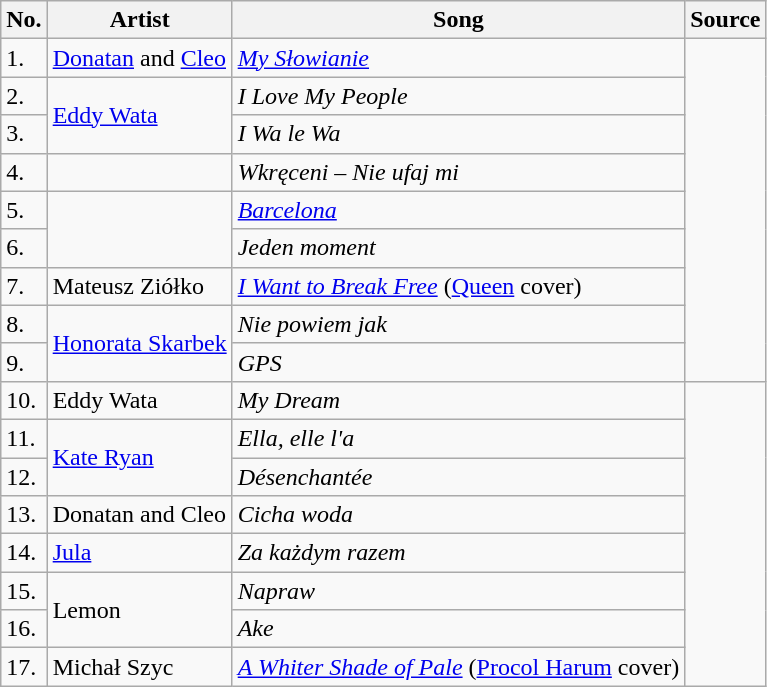<table class="wikitable">
<tr>
<th>No.</th>
<th>Artist</th>
<th>Song</th>
<th>Source</th>
</tr>
<tr>
<td>1.</td>
<td><a href='#'>Donatan</a> and <a href='#'>Cleo</a></td>
<td><em><a href='#'>My Słowianie</a></em></td>
<td rowspan="9"></td>
</tr>
<tr>
<td>2.</td>
<td rowspan="2"><a href='#'>Eddy Wata</a></td>
<td><em>I Love My People</em></td>
</tr>
<tr>
<td>3.</td>
<td><em>I Wa le Wa</em></td>
</tr>
<tr>
<td>4.</td>
<td></td>
<td><em>Wkręceni – Nie ufaj mi</em></td>
</tr>
<tr>
<td>5.</td>
<td rowspan="2"></td>
<td><em><a href='#'>Barcelona</a></em></td>
</tr>
<tr>
<td>6.</td>
<td><em>Jeden moment</em></td>
</tr>
<tr>
<td>7.</td>
<td>Mateusz Ziółko</td>
<td><em><a href='#'>I Want to Break Free</a></em> (<a href='#'>Queen</a> cover)</td>
</tr>
<tr>
<td>8.</td>
<td rowspan="2"><a href='#'>Honorata Skarbek</a></td>
<td><em>Nie powiem jak</em></td>
</tr>
<tr>
<td>9.</td>
<td><em>GPS</em></td>
</tr>
<tr>
<td>10.</td>
<td>Eddy Wata</td>
<td><em>My Dream</em></td>
<td rowspan="8"></td>
</tr>
<tr>
<td>11.</td>
<td rowspan="2"><a href='#'>Kate Ryan</a></td>
<td><em>Ella, elle l'a</em></td>
</tr>
<tr>
<td>12.</td>
<td><em>Désenchantée</em></td>
</tr>
<tr>
<td>13.</td>
<td>Donatan and Cleo</td>
<td><em>Cicha woda</em></td>
</tr>
<tr>
<td>14.</td>
<td><a href='#'>Jula</a></td>
<td><em>Za każdym razem</em></td>
</tr>
<tr>
<td>15.</td>
<td rowspan="2">Lemon</td>
<td><em>Napraw</em></td>
</tr>
<tr>
<td>16.</td>
<td><em>Ake</em></td>
</tr>
<tr>
<td>17.</td>
<td>Michał Szyc</td>
<td><em><a href='#'>A Whiter Shade of Pale</a></em> (<a href='#'>Procol Harum</a> cover)</td>
</tr>
</table>
